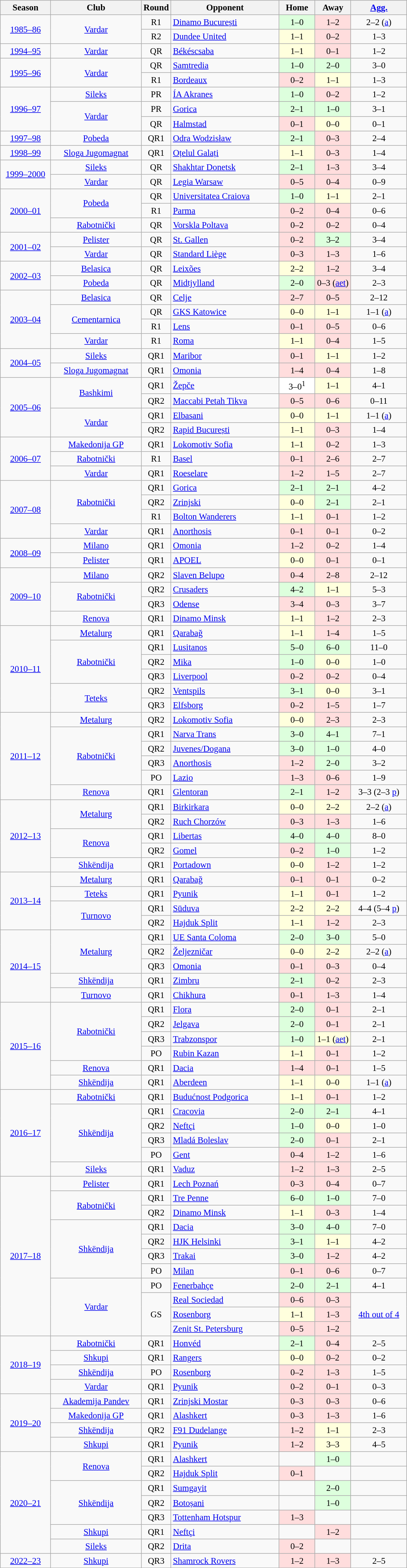<table class="wikitable" style="font-size:95%; text-align: center">
<tr>
<th width="80">Season</th>
<th width="150">Club</th>
<th width="30">Round</th>
<th width="180">Opponent</th>
<th width="55">Home</th>
<th width="55">Away</th>
<th width="90"><a href='#'>Agg.</a></th>
</tr>
<tr>
<td rowspan=2><a href='#'>1985–86</a></td>
<td rowspan=2><a href='#'>Vardar</a></td>
<td>R1</td>
<td align="left"> <a href='#'>Dinamo București</a></td>
<td bgcolor="#ddffdd">1–0</td>
<td bgcolor="#ffdddd">1–2</td>
<td>2–2 (<a href='#'>a</a>)</td>
</tr>
<tr>
<td>R2</td>
<td align="left"> <a href='#'>Dundee United</a></td>
<td bgcolor="#ffffdd">1–1</td>
<td bgcolor="#ffdddd">0–2</td>
<td>1–3</td>
</tr>
<tr>
<td><a href='#'>1994–95</a></td>
<td><a href='#'>Vardar</a></td>
<td>QR</td>
<td align="left"> <a href='#'>Békéscsaba</a></td>
<td bgcolor="#ffffdd">1–1</td>
<td bgcolor="#ffdddd">0–1</td>
<td>1–2</td>
</tr>
<tr>
<td rowspan=2><a href='#'>1995–96</a></td>
<td rowspan=2><a href='#'>Vardar</a></td>
<td>QR</td>
<td align="left"> <a href='#'>Samtredia</a></td>
<td bgcolor="#ddffdd">1–0</td>
<td bgcolor="#ddffdd">2–0</td>
<td>3–0</td>
</tr>
<tr>
<td>R1</td>
<td align="left"> <a href='#'>Bordeaux</a></td>
<td bgcolor="#ffdddd">0–2</td>
<td bgcolor="#ffffdd">1–1</td>
<td>1–3</td>
</tr>
<tr>
<td rowspan=3><a href='#'>1996–97</a></td>
<td><a href='#'>Sileks</a></td>
<td>PR</td>
<td align="left"> <a href='#'>ÍA Akranes</a></td>
<td bgcolor="#ddffdd">1–0</td>
<td bgcolor="#ffdddd">0–2</td>
<td>1–2</td>
</tr>
<tr>
<td rowspan=2><a href='#'>Vardar</a></td>
<td>PR</td>
<td align="left"> <a href='#'>Gorica</a></td>
<td bgcolor="#ddffdd">2–1</td>
<td bgcolor="#ddffdd">1–0</td>
<td>3–1</td>
</tr>
<tr>
<td>QR</td>
<td align="left"> <a href='#'>Halmstad</a></td>
<td bgcolor="#ffdddd">0–1</td>
<td bgcolor="#ffffdd">0–0</td>
<td>0–1</td>
</tr>
<tr>
<td><a href='#'>1997–98</a></td>
<td><a href='#'>Pobeda</a></td>
<td>QR1</td>
<td align="left"> <a href='#'>Odra Wodzisław</a></td>
<td bgcolor="#ddffdd">2–1</td>
<td bgcolor="#ffdddd">0–3</td>
<td>2–4</td>
</tr>
<tr>
<td><a href='#'>1998–99</a></td>
<td><a href='#'>Sloga Jugomagnat</a></td>
<td>QR1</td>
<td align="left"> <a href='#'>Oțelul Galați</a></td>
<td bgcolor="#ffffdd">1–1</td>
<td bgcolor="#ffdddd">0–3</td>
<td>1–4</td>
</tr>
<tr>
<td rowspan=2><a href='#'>1999–2000</a></td>
<td><a href='#'>Sileks</a></td>
<td>QR</td>
<td align="left"> <a href='#'>Shakhtar Donetsk</a></td>
<td bgcolor="#ddffdd">2–1</td>
<td bgcolor="#ffdddd">1–3</td>
<td>3–4</td>
</tr>
<tr>
<td><a href='#'>Vardar</a></td>
<td>QR</td>
<td align="left"> <a href='#'>Legia Warsaw</a></td>
<td bgcolor="#ffdddd">0–5</td>
<td bgcolor="#ffdddd">0–4</td>
<td>0–9</td>
</tr>
<tr>
<td rowspan=3><a href='#'>2000–01</a></td>
<td rowspan=2><a href='#'>Pobeda</a></td>
<td>QR</td>
<td align="left"> <a href='#'>Universitatea Craiova</a></td>
<td bgcolor="#ddffdd">1–0</td>
<td bgcolor="#ffffdd">1–1</td>
<td>2–1</td>
</tr>
<tr>
<td>R1</td>
<td align="left"> <a href='#'>Parma</a></td>
<td bgcolor="#ffdddd">0–2</td>
<td bgcolor="#ffdddd">0–4</td>
<td>0–6</td>
</tr>
<tr>
<td><a href='#'>Rabotnički</a></td>
<td>QR</td>
<td align="left"> <a href='#'>Vorskla Poltava</a></td>
<td bgcolor="#ffdddd">0–2</td>
<td bgcolor="#ffdddd">0–2</td>
<td>0–4</td>
</tr>
<tr>
<td rowspan=2><a href='#'>2001–02</a></td>
<td><a href='#'>Pelister</a></td>
<td>QR</td>
<td align="left"> <a href='#'>St. Gallen</a></td>
<td bgcolor="#ffdddd">0–2</td>
<td bgcolor="#ddffdd">3–2</td>
<td>3–4</td>
</tr>
<tr>
<td><a href='#'>Vardar</a></td>
<td>QR</td>
<td align="left"> <a href='#'>Standard Liège</a></td>
<td bgcolor="#ffdddd">0–3</td>
<td bgcolor="#ffdddd">1–3</td>
<td>1–6</td>
</tr>
<tr>
<td rowspan=2><a href='#'>2002–03</a></td>
<td><a href='#'>Belasica</a></td>
<td>QR</td>
<td align="left"> <a href='#'>Leixões</a></td>
<td bgcolor="#ffffdd">2–2</td>
<td bgcolor="#ffdddd">1–2</td>
<td>3–4</td>
</tr>
<tr>
<td><a href='#'>Pobeda</a></td>
<td>QR</td>
<td align="left"> <a href='#'>Midtjylland</a></td>
<td bgcolor="#ddffdd">2–0</td>
<td bgcolor="#ffdddd">0–3 (<a href='#'>aet</a>)</td>
<td>2–3</td>
</tr>
<tr>
<td rowspan=4><a href='#'>2003–04</a></td>
<td><a href='#'>Belasica</a></td>
<td>QR</td>
<td align="left"> <a href='#'>Celje</a></td>
<td bgcolor="#ffdddd">2–7</td>
<td bgcolor="#ffdddd">0–5</td>
<td>2–12</td>
</tr>
<tr>
<td rowspan=2><a href='#'>Cementarnica</a></td>
<td>QR</td>
<td align="left"> <a href='#'>GKS Katowice</a></td>
<td bgcolor="#ffffdd">0–0</td>
<td bgcolor="#ffffdd">1–1</td>
<td>1–1 (<a href='#'>a</a>)</td>
</tr>
<tr>
<td>R1</td>
<td align="left"> <a href='#'>Lens</a></td>
<td bgcolor="#ffdddd">0–1</td>
<td bgcolor="#ffdddd">0–5</td>
<td>0–6</td>
</tr>
<tr>
<td><a href='#'>Vardar</a></td>
<td>R1</td>
<td align="left"> <a href='#'>Roma</a></td>
<td bgcolor="#ffffdd">1–1</td>
<td bgcolor="#ffdddd">0–4</td>
<td>1–5</td>
</tr>
<tr>
<td rowspan=2><a href='#'>2004–05</a></td>
<td><a href='#'>Sileks</a></td>
<td>QR1</td>
<td align="left"> <a href='#'>Maribor</a></td>
<td bgcolor="#ffdddd">0–1</td>
<td bgcolor="#ffffdd">1–1</td>
<td>1–2</td>
</tr>
<tr>
<td><a href='#'>Sloga Jugomagnat</a></td>
<td>QR1</td>
<td align="left"> <a href='#'>Omonia</a></td>
<td bgcolor="#ffdddd">1–4</td>
<td bgcolor="#ffdddd">0–4</td>
<td>1–8</td>
</tr>
<tr>
<td rowspan=4><a href='#'>2005–06</a></td>
<td rowspan=2><a href='#'>Bashkimi</a></td>
<td>QR1</td>
<td align="left"> <a href='#'>Žepče</a></td>
<td bgcolor="#ffffff">3–0<sup>1</sup></td>
<td bgcolor="#ffffdd">1–1</td>
<td>4–1</td>
</tr>
<tr>
<td>QR2</td>
<td align="left"> <a href='#'>Maccabi Petah Tikva</a></td>
<td bgcolor="#ffdddd">0–5</td>
<td bgcolor="#ffdddd">0–6</td>
<td>0–11</td>
</tr>
<tr>
<td rowspan=2><a href='#'>Vardar</a></td>
<td>QR1</td>
<td align="left"> <a href='#'>Elbasani</a></td>
<td bgcolor="#ffffdd">0–0</td>
<td bgcolor="#ffffdd">1–1</td>
<td>1–1 (<a href='#'>a</a>)</td>
</tr>
<tr>
<td>QR2</td>
<td align="left"> <a href='#'>Rapid București</a></td>
<td bgcolor="#ffffdd">1–1</td>
<td bgcolor="#ffdddd">0–3</td>
<td>1–4</td>
</tr>
<tr>
<td rowspan=3><a href='#'>2006–07</a></td>
<td><a href='#'>Makedonija GP</a></td>
<td>QR1</td>
<td align="left"> <a href='#'>Lokomotiv Sofia</a></td>
<td bgcolor="#ffffdd">1–1</td>
<td bgcolor="#ffdddd">0–2</td>
<td>1–3</td>
</tr>
<tr>
<td><a href='#'>Rabotnički</a></td>
<td>R1</td>
<td align="left"> <a href='#'>Basel</a></td>
<td bgcolor="#ffdddd">0–1</td>
<td bgcolor="#ffdddd">2–6</td>
<td>2–7</td>
</tr>
<tr>
<td><a href='#'>Vardar</a></td>
<td>QR1</td>
<td align="left"> <a href='#'>Roeselare</a></td>
<td bgcolor="#ffdddd">1–2</td>
<td bgcolor="#ffdddd">1–5</td>
<td>2–7</td>
</tr>
<tr>
<td rowspan=4><a href='#'>2007–08</a></td>
<td rowspan=3><a href='#'>Rabotnički</a></td>
<td>QR1</td>
<td align="left"> <a href='#'>Gorica</a></td>
<td bgcolor="#ddffdd">2–1</td>
<td bgcolor="#ddffdd">2–1</td>
<td>4–2</td>
</tr>
<tr>
<td>QR2</td>
<td align="left"> <a href='#'>Zrinjski</a></td>
<td bgcolor="#ffffdd">0–0</td>
<td bgcolor="#ddffdd">2–1</td>
<td>2–1</td>
</tr>
<tr>
<td>R1</td>
<td align="left"> <a href='#'>Bolton Wanderers</a></td>
<td bgcolor="#ffffdd">1–1</td>
<td bgcolor="#ffdddd">0–1</td>
<td>1–2</td>
</tr>
<tr>
<td><a href='#'>Vardar</a></td>
<td>QR1</td>
<td align="left"> <a href='#'>Anorthosis</a></td>
<td bgcolor="#ffdddd">0–1</td>
<td bgcolor="#ffdddd">0–1</td>
<td>0–2</td>
</tr>
<tr>
<td rowspan=2><a href='#'>2008–09</a></td>
<td><a href='#'>Milano</a></td>
<td>QR1</td>
<td align="left"> <a href='#'>Omonia</a></td>
<td bgcolor="#ffdddd">1–2</td>
<td bgcolor="#ffdddd">0–2</td>
<td>1–4</td>
</tr>
<tr>
<td><a href='#'>Pelister</a></td>
<td>QR1</td>
<td align="left"> <a href='#'>APOEL</a></td>
<td bgcolor="#ffffdd">0–0</td>
<td bgcolor="#ffdddd">0–1</td>
<td>0–1</td>
</tr>
<tr>
<td rowspan=4><a href='#'>2009–10</a></td>
<td><a href='#'>Milano</a></td>
<td>QR2</td>
<td align="left"> <a href='#'>Slaven Belupo</a></td>
<td bgcolor="#ffdddd">0–4</td>
<td bgcolor="#ffdddd">2–8</td>
<td>2–12</td>
</tr>
<tr>
<td rowspan=2><a href='#'>Rabotnički</a></td>
<td>QR2</td>
<td align="left"> <a href='#'>Crusaders</a></td>
<td bgcolor="#ddffdd">4–2</td>
<td bgcolor="#ffffdd">1–1</td>
<td>5–3</td>
</tr>
<tr>
<td>QR3</td>
<td align="left"> <a href='#'>Odense</a></td>
<td bgcolor="#ffdddd">3–4</td>
<td bgcolor="#ffdddd">0–3</td>
<td>3–7</td>
</tr>
<tr>
<td><a href='#'>Renova</a></td>
<td>QR1</td>
<td align="left"> <a href='#'>Dinamo Minsk</a></td>
<td bgcolor="#ffffdd">1–1</td>
<td bgcolor="#ffdddd">1–2</td>
<td>2–3</td>
</tr>
<tr>
<td rowspan=6><a href='#'>2010–11</a></td>
<td><a href='#'>Metalurg</a></td>
<td>QR1</td>
<td align="left"> <a href='#'>Qarabağ</a></td>
<td bgcolor="#ffffdd">1–1</td>
<td bgcolor="#ffdddd">1–4</td>
<td>1–5</td>
</tr>
<tr>
<td rowspan=3><a href='#'>Rabotnički</a></td>
<td>QR1</td>
<td align="left"> <a href='#'>Lusitanos</a></td>
<td bgcolor="#ddffdd">5–0</td>
<td bgcolor="#ddffdd">6–0</td>
<td>11–0</td>
</tr>
<tr>
<td>QR2</td>
<td align="left"> <a href='#'>Mika</a></td>
<td bgcolor="#ddffdd">1–0</td>
<td bgcolor="#ffffdd">0–0</td>
<td>1–0</td>
</tr>
<tr>
<td>QR3</td>
<td align="left"> <a href='#'>Liverpool</a></td>
<td bgcolor="#ffdddd">0–2</td>
<td bgcolor="#ffdddd">0–2</td>
<td>0–4</td>
</tr>
<tr>
<td rowspan=2><a href='#'>Teteks</a></td>
<td>QR2</td>
<td align="left"> <a href='#'>Ventspils</a></td>
<td bgcolor="#ddffdd">3–1</td>
<td bgcolor="#ffffdd">0–0</td>
<td>3–1</td>
</tr>
<tr>
<td>QR3</td>
<td align="left"> <a href='#'>Elfsborg</a></td>
<td bgcolor="#ffdddd">0–2</td>
<td bgcolor="#ffdddd">1–5</td>
<td>1–7</td>
</tr>
<tr>
<td rowspan=6><a href='#'>2011–12</a></td>
<td rowspan=1><a href='#'>Metalurg</a></td>
<td>QR2</td>
<td align="left"> <a href='#'>Lokomotiv Sofia</a></td>
<td bgcolor="#ffffdd">0–0</td>
<td bgcolor="#ffdddd">2–3</td>
<td>2–3</td>
</tr>
<tr>
<td rowspan=4><a href='#'>Rabotnički</a></td>
<td>QR1</td>
<td align="left"> <a href='#'>Narva Trans</a></td>
<td bgcolor="#ddffdd">3–0</td>
<td bgcolor="#ddffdd">4–1</td>
<td>7–1</td>
</tr>
<tr>
<td>QR2</td>
<td align="left"> <a href='#'>Juvenes/Dogana</a></td>
<td bgcolor="#ddffdd">3–0</td>
<td bgcolor="#ddffdd">1–0</td>
<td>4–0</td>
</tr>
<tr>
<td>QR3</td>
<td align="left"> <a href='#'>Anorthosis</a></td>
<td bgcolor="#ffdddd">1–2</td>
<td bgcolor="#ddffdd">2–0</td>
<td>3–2</td>
</tr>
<tr>
<td>PO</td>
<td align="left"> <a href='#'>Lazio</a></td>
<td bgcolor="#ffdddd">1–3</td>
<td bgcolor="#ffdddd">0–6</td>
<td>1–9</td>
</tr>
<tr>
<td><a href='#'>Renova</a></td>
<td>QR1</td>
<td align="left"> <a href='#'>Glentoran</a></td>
<td bgcolor="#ddffdd">2–1</td>
<td bgcolor="#ffdddd">1–2</td>
<td>3–3 (2–3 <a href='#'>p</a>)</td>
</tr>
<tr>
<td rowspan=5><a href='#'>2012–13</a></td>
<td rowspan=2><a href='#'>Metalurg</a></td>
<td>QR1</td>
<td align="left"> <a href='#'>Birkirkara</a></td>
<td bgcolor="#ffffdd">0–0</td>
<td bgcolor="#ffffdd">2–2</td>
<td>2–2 (<a href='#'>a</a>)</td>
</tr>
<tr>
<td>QR2</td>
<td align="left"> <a href='#'>Ruch Chorzów</a></td>
<td bgcolor="#ffdddd">0–3</td>
<td bgcolor="#ffdddd">1–3</td>
<td>1–6</td>
</tr>
<tr>
<td rowspan=2><a href='#'>Renova</a></td>
<td>QR1</td>
<td align="left"> <a href='#'>Libertas</a></td>
<td bgcolor="#ddffdd">4–0</td>
<td bgcolor="#ddffdd">4–0</td>
<td>8–0</td>
</tr>
<tr>
<td>QR2</td>
<td align="left"> <a href='#'>Gomel</a></td>
<td bgcolor="#ffdddd">0–2</td>
<td bgcolor="#ddffdd">1–0</td>
<td>1–2</td>
</tr>
<tr>
<td><a href='#'>Shkëndija</a></td>
<td>QR1</td>
<td align="left"> <a href='#'>Portadown</a></td>
<td bgcolor="#ffffdd">0–0</td>
<td bgcolor="#ffdddd">1–2</td>
<td>1–2</td>
</tr>
<tr>
<td rowspan=4><a href='#'>2013–14</a></td>
<td><a href='#'>Metalurg</a></td>
<td>QR1</td>
<td align="left"> <a href='#'>Qarabağ</a></td>
<td bgcolor="#ffdddd">0–1</td>
<td bgcolor="#ffdddd">0–1</td>
<td>0–2</td>
</tr>
<tr>
<td><a href='#'>Teteks</a></td>
<td>QR1</td>
<td align="left"> <a href='#'>Pyunik</a></td>
<td bgcolor="#ffffdd">1–1</td>
<td bgcolor="#ffdddd">0–1</td>
<td>1–2</td>
</tr>
<tr>
<td rowspan=2><a href='#'>Turnovo</a></td>
<td>QR1</td>
<td align="left"> <a href='#'>Sūduva</a></td>
<td bgcolor="#ffffdd">2–2</td>
<td bgcolor="#ffffdd">2–2</td>
<td>4–4 (5–4 <a href='#'>p</a>)</td>
</tr>
<tr>
<td>QR2</td>
<td align="left"> <a href='#'>Hajduk Split</a></td>
<td bgcolor="#ffffdd">1–1</td>
<td bgcolor="#ffdddd">1–2</td>
<td>2–3</td>
</tr>
<tr>
<td rowspan=5><a href='#'>2014–15</a></td>
<td rowspan=3><a href='#'>Metalurg</a></td>
<td>QR1</td>
<td align="left"> <a href='#'>UE Santa Coloma</a></td>
<td bgcolor="#ddffdd">2–0</td>
<td bgcolor="#ddffdd">3–0</td>
<td>5–0</td>
</tr>
<tr>
<td>QR2</td>
<td align="left"> <a href='#'>Željezničar</a></td>
<td bgcolor="#ffffdd">0–0</td>
<td bgcolor="#ffffdd">2–2</td>
<td>2–2 (<a href='#'>a</a>)</td>
</tr>
<tr>
<td>QR3</td>
<td align="left"> <a href='#'>Omonia</a></td>
<td bgcolor="#ffdddd">0–1</td>
<td bgcolor="#ffdddd">0–3</td>
<td>0–4</td>
</tr>
<tr>
<td><a href='#'>Shkëndija</a></td>
<td>QR1</td>
<td align="left"> <a href='#'>Zimbru</a></td>
<td bgcolor="#ddffdd">2–1</td>
<td bgcolor="#ffdddd">0–2</td>
<td>2–3</td>
</tr>
<tr>
<td><a href='#'>Turnovo</a></td>
<td>QR1</td>
<td align="left"> <a href='#'>Chikhura</a></td>
<td bgcolor="#ffdddd">0–1</td>
<td bgcolor="#ffdddd">1–3</td>
<td>1–4</td>
</tr>
<tr>
<td rowspan=6><a href='#'>2015–16</a></td>
<td rowspan=4><a href='#'>Rabotnički</a></td>
<td>QR1</td>
<td align="left"> <a href='#'>Flora</a></td>
<td bgcolor="#ddffdd">2–0</td>
<td bgcolor="#ffdddd">0–1</td>
<td>2–1</td>
</tr>
<tr>
<td>QR2</td>
<td align="left"> <a href='#'>Jelgava</a></td>
<td bgcolor="#ddffdd">2–0</td>
<td bgcolor="#ffdddd">0–1</td>
<td>2–1</td>
</tr>
<tr>
<td>QR3</td>
<td align="left"> <a href='#'>Trabzonspor</a></td>
<td bgcolor="#ddffdd">1–0</td>
<td bgcolor="#ffffdd">1–1 (<a href='#'>aet</a>)</td>
<td>2–1</td>
</tr>
<tr>
<td>PO</td>
<td align="left"> <a href='#'>Rubin Kazan</a></td>
<td bgcolor="#ffffdd">1–1</td>
<td bgcolor="#ffdddd">0–1</td>
<td>1–2</td>
</tr>
<tr>
<td><a href='#'>Renova</a></td>
<td>QR1</td>
<td align="left"> <a href='#'>Dacia</a></td>
<td bgcolor="#ffdddd">1–4</td>
<td bgcolor="#ffdddd">0–1</td>
<td>1–5</td>
</tr>
<tr>
<td><a href='#'>Shkëndija</a></td>
<td>QR1</td>
<td align="left"> <a href='#'>Aberdeen</a></td>
<td bgcolor="#ffffdd">1–1</td>
<td bgcolor="#ffffdd">0–0</td>
<td>1–1 (<a href='#'>a</a>)</td>
</tr>
<tr>
<td rowspan=6><a href='#'>2016–17</a></td>
<td><a href='#'>Rabotnički</a></td>
<td>QR1</td>
<td align="left"> <a href='#'>Budućnost Podgorica</a></td>
<td bgcolor="#ffffdd">1–1</td>
<td bgcolor="#ffdddd">0–1</td>
<td>1–2</td>
</tr>
<tr>
<td rowspan=4><a href='#'>Shkëndija</a></td>
<td>QR1</td>
<td align="left"> <a href='#'>Cracovia</a></td>
<td bgcolor="#ddffdd">2–0</td>
<td bgcolor="#ddffdd">2–1</td>
<td>4–1</td>
</tr>
<tr>
<td>QR2</td>
<td align="left"> <a href='#'>Neftçi</a></td>
<td bgcolor="#ddffdd">1–0</td>
<td bgcolor="#ffffdd">0–0</td>
<td>1–0</td>
</tr>
<tr>
<td>QR3</td>
<td align="left"> <a href='#'>Mladá Boleslav</a></td>
<td bgcolor="#ddffdd">2–0</td>
<td bgcolor="#ffdddd">0–1</td>
<td>2–1</td>
</tr>
<tr>
<td>PO</td>
<td align="left"> <a href='#'>Gent</a></td>
<td bgcolor="#ffdddd">0–4</td>
<td bgcolor="#ffdddd">1–2</td>
<td>1–6</td>
</tr>
<tr>
<td><a href='#'>Sileks</a></td>
<td>QR1</td>
<td align="left"> <a href='#'>Vaduz</a></td>
<td bgcolor="#ffdddd">1–2</td>
<td bgcolor="#ffdddd">1–3</td>
<td>2–5</td>
</tr>
<tr>
<td rowspan=11><a href='#'>2017–18</a></td>
<td><a href='#'>Pelister</a></td>
<td>QR1</td>
<td align="left"> <a href='#'>Lech Poznań</a></td>
<td bgcolor="#ffdddd">0–3</td>
<td bgcolor="#ffdddd">0–4</td>
<td>0–7</td>
</tr>
<tr>
<td rowspan=2><a href='#'>Rabotnički</a></td>
<td>QR1</td>
<td align="left"> <a href='#'>Tre Penne</a></td>
<td bgcolor="#ddffdd">6–0</td>
<td bgcolor="#ddffdd">1–0</td>
<td>7–0</td>
</tr>
<tr>
<td>QR2</td>
<td align="left"> <a href='#'>Dinamo Minsk</a></td>
<td bgcolor="#ffffdd">1–1</td>
<td bgcolor="#ffdddd">0–3</td>
<td>1–4</td>
</tr>
<tr>
<td rowspan=4><a href='#'>Shkëndija</a></td>
<td>QR1</td>
<td align="left"> <a href='#'>Dacia</a></td>
<td bgcolor="#ddffdd">3–0</td>
<td bgcolor="#ddffdd">4–0</td>
<td>7–0</td>
</tr>
<tr>
<td>QR2</td>
<td align="left"> <a href='#'>HJK Helsinki</a></td>
<td bgcolor="#ddffdd">3–1</td>
<td bgcolor="#ffffdd">1–1</td>
<td>4–2</td>
</tr>
<tr>
<td>QR3</td>
<td align="left"> <a href='#'>Trakai</a></td>
<td bgcolor="#ddffdd">3–0</td>
<td bgcolor="#ffdddd">1–2</td>
<td>4–2</td>
</tr>
<tr>
<td>PO</td>
<td align="left"> <a href='#'>Milan</a></td>
<td bgcolor="#ffdddd">0–1</td>
<td bgcolor="#ffdddd">0–6</td>
<td>0–7</td>
</tr>
<tr>
<td rowspan=4><a href='#'>Vardar</a></td>
<td>PO</td>
<td align="left"> <a href='#'>Fenerbahçe</a></td>
<td bgcolor="#ddffdd">2–0</td>
<td bgcolor="#ddffdd">2–1</td>
<td>4–1</td>
</tr>
<tr>
<td rowspan=3>GS</td>
<td align="left"> <a href='#'>Real Sociedad</a></td>
<td bgcolor="#ffdddd">0–6</td>
<td bgcolor="#ffdddd">0–3</td>
<td rowspan=3><a href='#'>4th out of 4</a></td>
</tr>
<tr>
<td align="left"> <a href='#'>Rosenborg</a></td>
<td bgcolor="#ffffdd">1–1</td>
<td bgcolor="#ffdddd">1–3</td>
</tr>
<tr>
<td align="left"> <a href='#'>Zenit St. Petersburg</a></td>
<td bgcolor="#ffdddd">0–5</td>
<td bgcolor="#ffdddd">1–2</td>
</tr>
<tr>
<td rowspan=4><a href='#'>2018–19</a></td>
<td><a href='#'>Rabotnički</a></td>
<td>QR1</td>
<td align="left"> <a href='#'>Honvéd</a></td>
<td bgcolor="#ddffdd">2–1</td>
<td bgcolor="#ffdddd">0–4</td>
<td>2–5</td>
</tr>
<tr>
<td><a href='#'>Shkupi</a></td>
<td>QR1</td>
<td align="left"> <a href='#'>Rangers</a></td>
<td bgcolor="#ffffdd">0–0</td>
<td bgcolor="#ffdddd">0–2</td>
<td>0–2</td>
</tr>
<tr>
<td><a href='#'>Shkëndija</a></td>
<td>PO</td>
<td align="left"> <a href='#'>Rosenborg</a></td>
<td bgcolor="#ffdddd">0–2</td>
<td bgcolor="#ffdddd">1–3</td>
<td>1–5</td>
</tr>
<tr>
<td><a href='#'>Vardar</a></td>
<td>QR1</td>
<td align="left"> <a href='#'>Pyunik</a></td>
<td bgcolor="#ffdddd">0–2</td>
<td bgcolor="#ffdddd">0–1</td>
<td>0–3</td>
</tr>
<tr>
<td rowspan=4><a href='#'>2019–20</a></td>
<td><a href='#'>Akademija Pandev</a></td>
<td>QR1</td>
<td align="left"> <a href='#'>Zrinjski Mostar</a></td>
<td bgcolor="#ffdddd">0–3</td>
<td bgcolor="#ffdddd">0–3</td>
<td>0–6</td>
</tr>
<tr>
<td><a href='#'>Makedonija GP</a></td>
<td>QR1</td>
<td align="left"> <a href='#'>Alashkert</a></td>
<td bgcolor="#ffdddd">0–3</td>
<td bgcolor="#ffdddd">1–3</td>
<td>1–6</td>
</tr>
<tr>
<td><a href='#'>Shkëndija</a></td>
<td>QR2</td>
<td align="left"> <a href='#'>F91 Dudelange</a></td>
<td bgcolor="#ffdddd">1–2</td>
<td bgcolor="#ffffdd">1–1</td>
<td>2–3</td>
</tr>
<tr>
<td><a href='#'>Shkupi</a></td>
<td>QR1</td>
<td align="left"> <a href='#'>Pyunik</a></td>
<td bgcolor="#ffdddd">1–2</td>
<td bgcolor="#ffffdd">3–3</td>
<td>4–5</td>
</tr>
<tr>
<td rowspan=7><a href='#'>2020–21</a></td>
<td rowspan=2><a href='#'>Renova</a></td>
<td>QR1</td>
<td align="left"> <a href='#'>Alashkert</a></td>
<td></td>
<td bgcolor="#ddffdd">1–0</td>
<td></td>
</tr>
<tr>
<td>QR2</td>
<td align="left"> <a href='#'>Hajduk Split</a></td>
<td bgcolor="#ffdddd">0–1</td>
<td></td>
<td></td>
</tr>
<tr>
<td rowspan=3><a href='#'>Shkëndija</a></td>
<td>QR1</td>
<td align="left"> <a href='#'>Sumgayit</a></td>
<td></td>
<td bgcolor="#ddffdd">2–0</td>
<td></td>
</tr>
<tr>
<td>QR2</td>
<td align="left"> <a href='#'>Botoșani</a></td>
<td></td>
<td bgcolor="#ddffdd">1–0</td>
<td></td>
</tr>
<tr>
<td>QR3</td>
<td align="left"> <a href='#'>Tottenham Hotspur</a></td>
<td bgcolor="#ffdddd">1–3</td>
<td></td>
<td></td>
</tr>
<tr>
<td><a href='#'>Shkupi</a></td>
<td>QR1</td>
<td align="left"> <a href='#'>Neftçi</a></td>
<td></td>
<td bgcolor="#ffdddd">1–2</td>
<td></td>
</tr>
<tr>
<td><a href='#'>Sileks</a></td>
<td>QR2</td>
<td align="left"> <a href='#'>Drita</a></td>
<td bgcolor="#ffdddd">0–2</td>
<td></td>
<td></td>
</tr>
<tr>
<td><a href='#'>2022–23</a></td>
<td><a href='#'>Shkupi</a></td>
<td>QR3</td>
<td align="left"> <a href='#'>Shamrock Rovers</a></td>
<td bgcolor="#ffdddd">1–2</td>
<td bgcolor="#ffdddd">1–3</td>
<td>2–5</td>
</tr>
<tr>
</tr>
</table>
